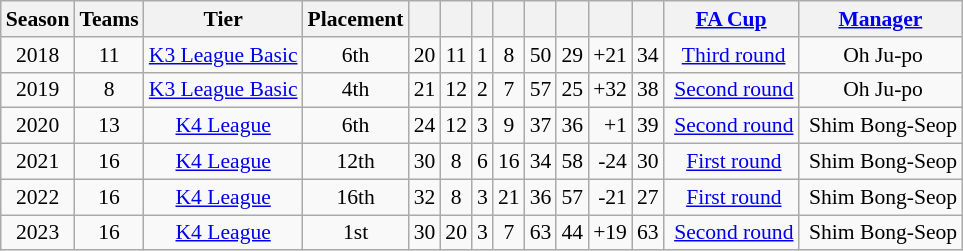<table class="wikitable" style="text-align: center; font-size:90%;">
<tr>
<th>Season</th>
<th>Teams</th>
<th>Tier</th>
<th>Placement</th>
<th></th>
<th></th>
<th></th>
<th></th>
<th></th>
<th></th>
<th></th>
<th></th>
<th><a href='#'>FA Cup</a></th>
<th><a href='#'>Manager</a></th>
</tr>
<tr>
<td>2018</td>
<td>11</td>
<td><a href='#'>K3 League Basic</a></td>
<td>6th</td>
<td>20</td>
<td>11</td>
<td>1</td>
<td>8</td>
<td>50</td>
<td>29</td>
<td align=right>+21</td>
<td>34</td>
<td> <a href='#'>Third round</a></td>
<td> Oh Ju-po</td>
</tr>
<tr>
<td>2019</td>
<td>8</td>
<td><a href='#'>K3 League Basic</a></td>
<td>4th</td>
<td>21</td>
<td>12</td>
<td>2</td>
<td>7</td>
<td>57</td>
<td>25</td>
<td align=right>+32</td>
<td>38</td>
<td> <a href='#'>Second round</a></td>
<td> Oh Ju-po</td>
</tr>
<tr>
<td>2020</td>
<td>13</td>
<td><a href='#'>K4 League</a></td>
<td>6th</td>
<td>24</td>
<td>12</td>
<td>3</td>
<td>9</td>
<td>37</td>
<td>36</td>
<td align=right>+1</td>
<td>39</td>
<td> <a href='#'>Second round</a></td>
<td> Shim Bong-Seop</td>
</tr>
<tr>
<td>2021</td>
<td>16</td>
<td><a href='#'>K4 League</a></td>
<td>12th</td>
<td>30</td>
<td>8</td>
<td>6</td>
<td>16</td>
<td>34</td>
<td>58</td>
<td align=right>-24</td>
<td>30</td>
<td> <a href='#'>First round</a></td>
<td> Shim Bong-Seop</td>
</tr>
<tr>
<td>2022</td>
<td>16</td>
<td><a href='#'>K4 League</a></td>
<td>16th</td>
<td>32</td>
<td>8</td>
<td>3</td>
<td>21</td>
<td>36</td>
<td>57</td>
<td align=right>-21</td>
<td>27</td>
<td> <a href='#'>First round</a></td>
<td> Shim Bong-Seop</td>
</tr>
<tr>
<td>2023</td>
<td>16</td>
<td><a href='#'>K4 League</a></td>
<td>1st</td>
<td>30</td>
<td>20</td>
<td>3</td>
<td>7</td>
<td>63</td>
<td>44</td>
<td align=right>+19</td>
<td>63</td>
<td> <a href='#'>Second round</a></td>
<td> Shim Bong-Seop</td>
</tr>
</table>
